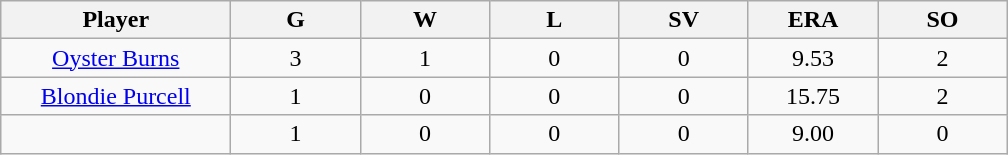<table class="wikitable sortable">
<tr>
<th bgcolor="#DDDDFF" width="16%">Player</th>
<th bgcolor="#DDDDFF" width="9%">G</th>
<th bgcolor="#DDDDFF" width="9%">W</th>
<th bgcolor="#DDDDFF" width="9%">L</th>
<th bgcolor="#DDDDFF" width="9%">SV</th>
<th bgcolor="#DDDDFF" width="9%">ERA</th>
<th bgcolor="#DDDDFF" width="9%">SO</th>
</tr>
<tr align="center">
<td><a href='#'>Oyster Burns</a></td>
<td>3</td>
<td>1</td>
<td>0</td>
<td>0</td>
<td>9.53</td>
<td>2</td>
</tr>
<tr align="center">
<td><a href='#'>Blondie Purcell</a></td>
<td>1</td>
<td>0</td>
<td>0</td>
<td>0</td>
<td>15.75</td>
<td>2</td>
</tr>
<tr align="center">
<td></td>
<td>1</td>
<td>0</td>
<td>0</td>
<td>0</td>
<td>9.00</td>
<td>0</td>
</tr>
</table>
